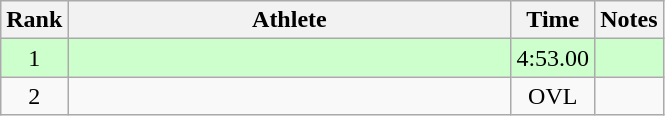<table class="wikitable" style="text-align:center">
<tr>
<th>Rank</th>
<th Style="width:18em">Athlete</th>
<th>Time</th>
<th>Notes</th>
</tr>
<tr style="background:#cfc">
<td>1</td>
<td style="text-align:left"></td>
<td>4:53.00</td>
<td></td>
</tr>
<tr>
<td>2</td>
<td style="text-align:left"></td>
<td>OVL</td>
<td></td>
</tr>
</table>
